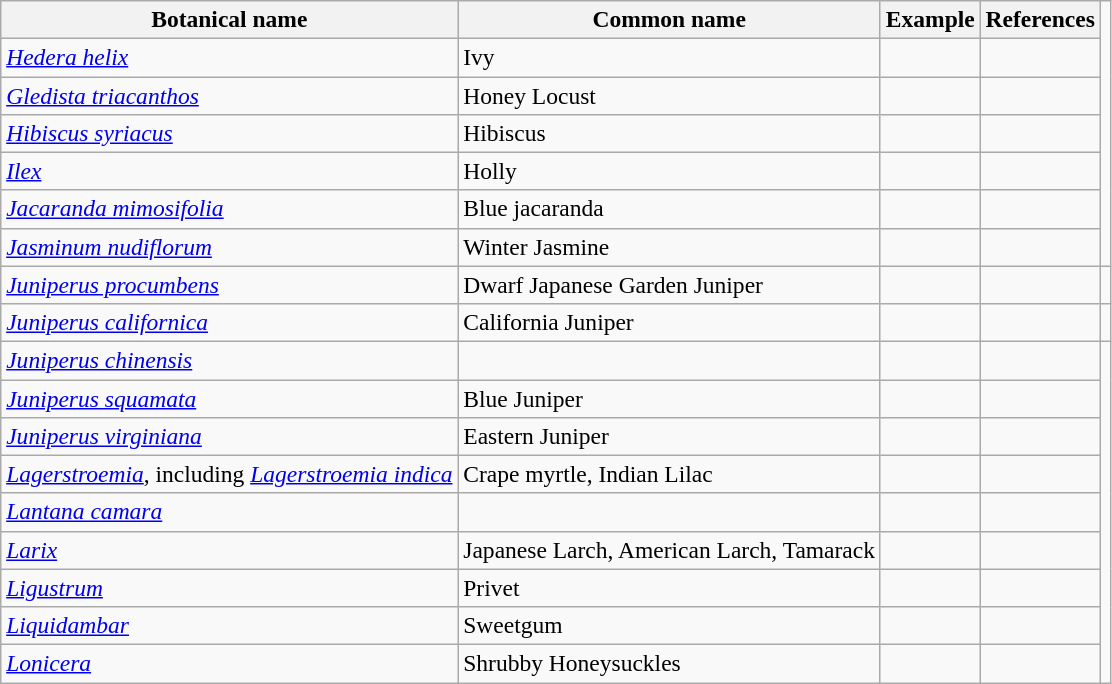<table class="wikitable" style="font-size:98%;">
<tr>
<th>Botanical name</th>
<th>Common name</th>
<th>Example</th>
<th>References</th>
</tr>
<tr>
<td><em><a href='#'>Hedera helix</a></em></td>
<td>Ivy</td>
<td></td>
<td></td>
</tr>
<tr>
<td><em><a href='#'>Gledista triacanthos</a></em></td>
<td>Honey Locust</td>
<td></td>
<td></td>
</tr>
<tr>
<td><em><a href='#'>Hibiscus syriacus</a></em></td>
<td>Hibiscus</td>
<td></td>
<td></td>
</tr>
<tr>
<td><em><a href='#'>Ilex</a></em></td>
<td>Holly</td>
<td></td>
<td></td>
</tr>
<tr>
<td><em><a href='#'>Jacaranda mimosifolia</a></em></td>
<td>Blue jacaranda</td>
<td></td>
<td></td>
</tr>
<tr>
<td><em><a href='#'>Jasminum nudiflorum</a></em></td>
<td>Winter Jasmine</td>
<td></td>
<td></td>
</tr>
<tr>
<td><em><a href='#'>Juniperus procumbens</a></em></td>
<td>Dwarf Japanese Garden Juniper</td>
<td></td>
<td></td>
<td></td>
</tr>
<tr>
<td><em><a href='#'>Juniperus californica</a></em></td>
<td>California Juniper</td>
<td></td>
<td></td>
<td></td>
</tr>
<tr>
<td><em><a href='#'>Juniperus chinensis</a></em></td>
<td></td>
<td></td>
<td></td>
</tr>
<tr>
<td><em><a href='#'>Juniperus squamata</a></em></td>
<td>Blue Juniper</td>
<td></td>
<td></td>
</tr>
<tr>
<td><em><a href='#'>Juniperus virginiana</a></em></td>
<td>Eastern Juniper</td>
<td></td>
<td></td>
</tr>
<tr>
<td><em><a href='#'>Lagerstroemia</a></em>, including <em><a href='#'>Lagerstroemia indica</a></em></td>
<td>Crape myrtle, Indian Lilac</td>
<td></td>
<td></td>
</tr>
<tr>
<td><em><a href='#'>Lantana camara</a></em></td>
<td></td>
<td></td>
<td></td>
</tr>
<tr>
<td><em><a href='#'>Larix</a></em></td>
<td>Japanese Larch, American Larch, Tamarack</td>
<td></td>
<td></td>
</tr>
<tr>
<td><em><a href='#'>Ligustrum</a></em></td>
<td>Privet</td>
<td></td>
<td></td>
</tr>
<tr>
<td><em><a href='#'>Liquidambar</a></em></td>
<td>Sweetgum</td>
<td></td>
<td></td>
</tr>
<tr>
<td><em><a href='#'>Lonicera</a></em></td>
<td>Shrubby Honeysuckles</td>
<td></td>
<td></td>
</tr>
</table>
